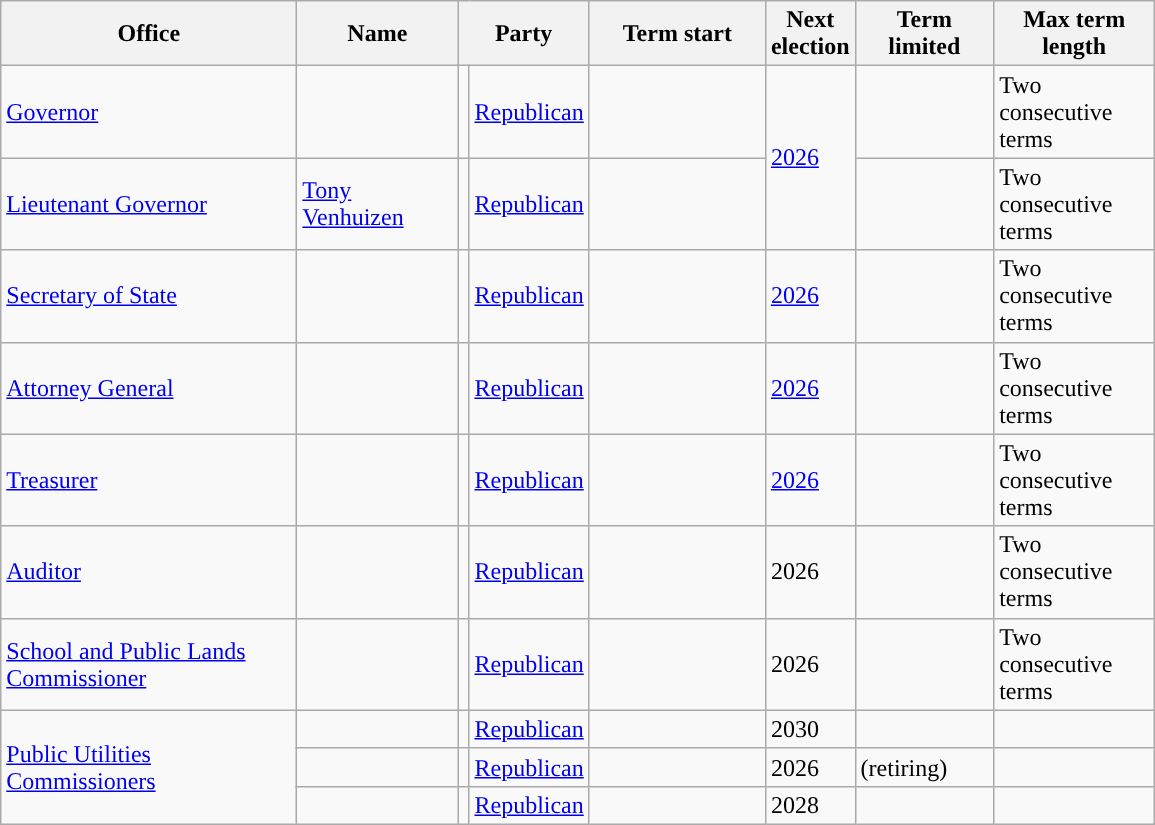<table class="sortable wikitable">
<tr>
<th scope="col" width=190>Office</th>
<th scope="col" width=100>Name</th>
<th scope="col" width=75 colspan=2>Party</th>
<th scope="col" width=110>Term start</th>
<th scope="col" width=50>Next election</th>
<th scope="col" width=85>Term limited</th>
<th scope="col" width=100>Max term length</th>
</tr>
<tr>
<td><a href='#'>Governor</a></td>
<td></td>
<td style="background-color:"></td>
<td><a href='#'>Republican</a></td>
<td></td>
<td rowspan=2><a href='#'>2026</a></td>
<td></td>
<td>Two consecutive terms</td>
</tr>
<tr>
<td><a href='#'>Lieutenant Governor</a></td>
<td><a href='#'>Tony Venhuizen</a></td>
<td style="background-color:"></td>
<td><a href='#'>Republican</a></td>
<td></td>
<td></td>
<td>Two consecutive terms</td>
</tr>
<tr>
<td><a href='#'>Secretary of State</a></td>
<td></td>
<td style="background-color:"></td>
<td><a href='#'>Republican</a></td>
<td></td>
<td><a href='#'>2026</a></td>
<td></td>
<td>Two consecutive terms</td>
</tr>
<tr>
<td><a href='#'>Attorney General</a></td>
<td></td>
<td style="background-color:"></td>
<td><a href='#'>Republican</a></td>
<td></td>
<td><a href='#'>2026</a></td>
<td></td>
<td>Two consecutive terms</td>
</tr>
<tr>
<td><a href='#'>Treasurer</a></td>
<td></td>
<td style="background-color:"></td>
<td><a href='#'>Republican</a></td>
<td></td>
<td><a href='#'>2026</a></td>
<td></td>
<td>Two consecutive terms</td>
</tr>
<tr>
<td><a href='#'>Auditor</a></td>
<td></td>
<td style="background-color:"></td>
<td><a href='#'>Republican</a></td>
<td></td>
<td>2026</td>
<td></td>
<td>Two consecutive terms</td>
</tr>
<tr>
<td><a href='#'>School and Public Lands Commissioner</a></td>
<td></td>
<td style="background-color:"></td>
<td><a href='#'>Republican</a></td>
<td></td>
<td>2026</td>
<td></td>
<td>Two consecutive terms</td>
</tr>
<tr>
<td rowspan=3><a href='#'>Public Utilities Commissioners</a></td>
<td></td>
<td style="background-color:"></td>
<td><a href='#'>Republican</a></td>
<td></td>
<td>2030</td>
<td></td>
<td></td>
</tr>
<tr>
<td></td>
<td style="background-color:"></td>
<td><a href='#'>Republican</a></td>
<td></td>
<td>2026</td>
<td> (retiring)</td>
<td></td>
</tr>
<tr>
<td></td>
<td style="background-color:"></td>
<td><a href='#'>Republican</a></td>
<td></td>
<td>2028</td>
<td></td>
<td></td>
</tr>
</table>
